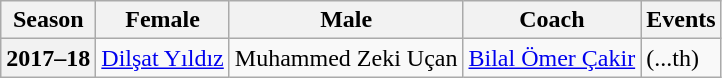<table class="wikitable">
<tr>
<th scope="col">Season</th>
<th scope="col">Female</th>
<th scope="col">Male</th>
<th scope="col">Coach</th>
<th scope="col">Events</th>
</tr>
<tr>
<th scope="row">2017–18</th>
<td><a href='#'>Dilşat Yıldız</a></td>
<td>Muhammed Zeki Uçan</td>
<td><a href='#'>Bilal Ömer Çakir</a></td>
<td> (...th)</td>
</tr>
</table>
